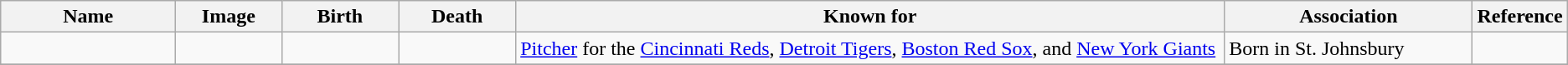<table class="wikitable sortable">
<tr>
<th scope="col" width="140">Name</th>
<th scope="col" width="80" class="unsortable">Image</th>
<th scope="col" width="90">Birth</th>
<th scope="col" width="90">Death</th>
<th scope="col" width="600" class="unsortable">Known for</th>
<th scope="col" width="200" class="unsortable">Association</th>
<th scope="col" width="30" class="unsortable">Reference</th>
</tr>
<tr>
<td></td>
<td></td>
<td align=right></td>
<td align=right></td>
<td><a href='#'>Pitcher</a> for the <a href='#'>Cincinnati Reds</a>, <a href='#'>Detroit Tigers</a>, <a href='#'>Boston Red Sox</a>, and  <a href='#'>New York Giants</a></td>
<td>Born in St. Johnsbury</td>
<td align="center"></td>
</tr>
<tr>
</tr>
</table>
